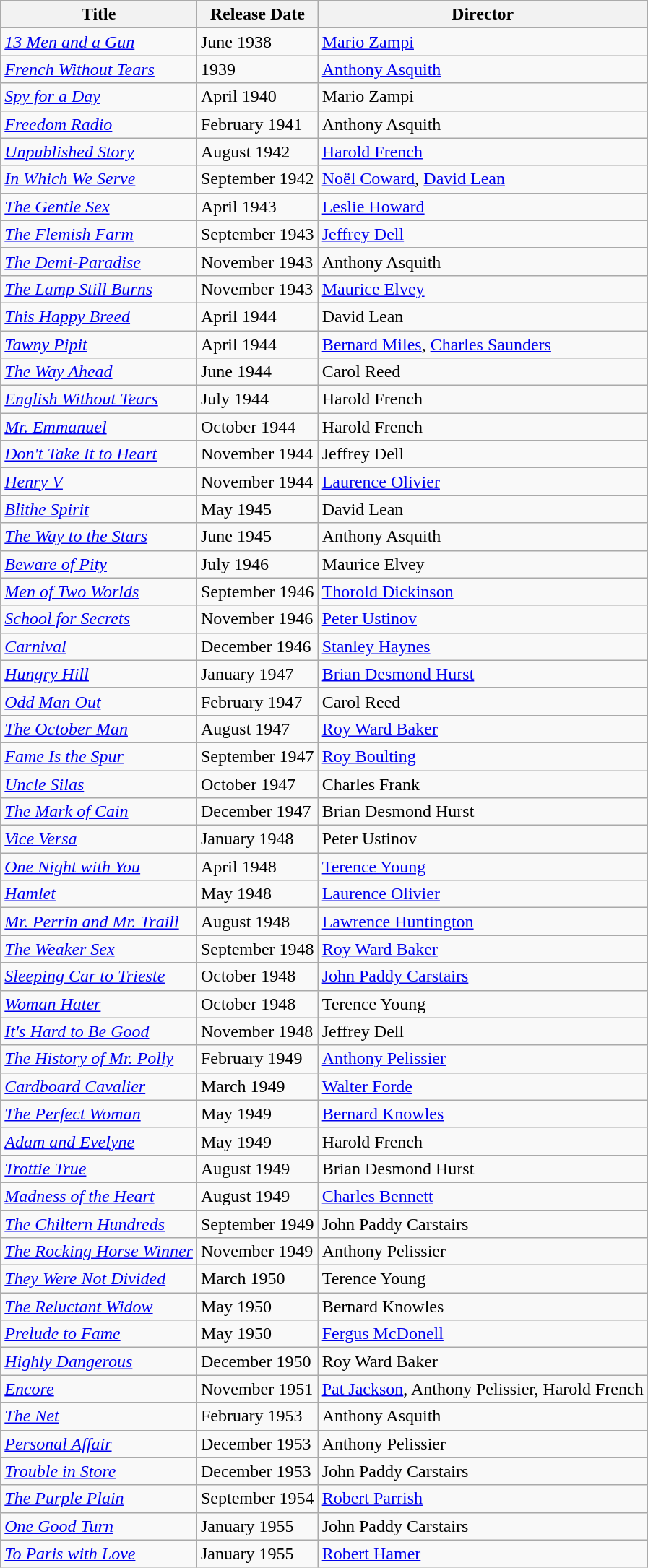<table class="wikitable sortable">
<tr>
<th>Title</th>
<th>Release Date</th>
<th>Director</th>
</tr>
<tr>
<td><em><a href='#'>13 Men and a Gun</a></em></td>
<td>June 1938</td>
<td><a href='#'>Mario Zampi</a></td>
</tr>
<tr>
<td><em><a href='#'>French Without Tears</a></em></td>
<td>1939</td>
<td><a href='#'>Anthony Asquith</a></td>
</tr>
<tr>
<td><em><a href='#'>Spy for a Day</a></em></td>
<td>April 1940</td>
<td>Mario Zampi</td>
</tr>
<tr>
<td><em><a href='#'>Freedom Radio</a></em></td>
<td>February 1941</td>
<td>Anthony Asquith</td>
</tr>
<tr>
<td><em><a href='#'>Unpublished Story</a></em></td>
<td>August 1942</td>
<td><a href='#'>Harold French</a></td>
</tr>
<tr>
<td><em><a href='#'>In Which We Serve</a></em></td>
<td>September 1942</td>
<td><a href='#'>Noël Coward</a>, <a href='#'>David Lean</a></td>
</tr>
<tr>
<td><em><a href='#'>The Gentle Sex</a></em></td>
<td>April 1943</td>
<td><a href='#'>Leslie Howard</a></td>
</tr>
<tr>
<td><em><a href='#'> The Flemish Farm</a></em></td>
<td>September 1943</td>
<td><a href='#'>Jeffrey Dell</a></td>
</tr>
<tr>
<td><em><a href='#'>The Demi-Paradise</a></em></td>
<td>November 1943</td>
<td>Anthony Asquith</td>
</tr>
<tr>
<td><em><a href='#'>The Lamp Still Burns</a></em></td>
<td>November 1943</td>
<td><a href='#'>Maurice Elvey</a></td>
</tr>
<tr>
<td><em><a href='#'>This Happy Breed</a></em></td>
<td>April 1944</td>
<td>David Lean</td>
</tr>
<tr>
<td><em><a href='#'>Tawny Pipit</a></em></td>
<td>April 1944</td>
<td><a href='#'>Bernard Miles</a>, <a href='#'>Charles Saunders</a></td>
</tr>
<tr>
<td><em><a href='#'>The Way Ahead</a></em></td>
<td>June 1944</td>
<td>Carol Reed</td>
</tr>
<tr>
<td><em><a href='#'>English Without Tears</a></em></td>
<td>July 1944</td>
<td>Harold French</td>
</tr>
<tr>
<td><em><a href='#'>Mr. Emmanuel</a></em></td>
<td>October 1944</td>
<td>Harold French</td>
</tr>
<tr>
<td><em><a href='#'>Don't Take It to Heart</a></em></td>
<td>November 1944</td>
<td>Jeffrey Dell</td>
</tr>
<tr>
<td><em><a href='#'>Henry V</a></em></td>
<td>November 1944</td>
<td><a href='#'>Laurence Olivier</a></td>
</tr>
<tr>
<td><em><a href='#'>Blithe Spirit</a></em></td>
<td>May 1945</td>
<td>David Lean</td>
</tr>
<tr>
<td><em><a href='#'>The Way to the Stars</a></em></td>
<td>June 1945</td>
<td>Anthony Asquith</td>
</tr>
<tr>
<td><em><a href='#'>Beware of Pity</a></em></td>
<td>July 1946</td>
<td>Maurice Elvey</td>
</tr>
<tr>
<td><em><a href='#'>Men of Two Worlds </a></em></td>
<td>September 1946</td>
<td><a href='#'>Thorold Dickinson</a></td>
</tr>
<tr>
<td><em><a href='#'>School for Secrets</a></em></td>
<td>November 1946</td>
<td><a href='#'>Peter Ustinov</a></td>
</tr>
<tr>
<td><em><a href='#'>Carnival</a></em></td>
<td>December 1946</td>
<td><a href='#'>Stanley Haynes</a></td>
</tr>
<tr>
<td><em><a href='#'>Hungry Hill</a></em></td>
<td>January 1947</td>
<td><a href='#'>Brian Desmond Hurst </a></td>
</tr>
<tr>
<td><em><a href='#'>Odd Man Out</a></em></td>
<td>February 1947</td>
<td>Carol Reed</td>
</tr>
<tr>
<td><em><a href='#'>The October Man</a></em></td>
<td>August 1947</td>
<td><a href='#'>Roy Ward Baker</a></td>
</tr>
<tr>
<td><em><a href='#'> Fame Is the Spur</a></em></td>
<td>September 1947</td>
<td><a href='#'>Roy Boulting</a></td>
</tr>
<tr>
<td><em><a href='#'>Uncle Silas</a></em></td>
<td>October 1947</td>
<td>Charles Frank</td>
</tr>
<tr>
<td><em><a href='#'>The Mark of Cain</a></em></td>
<td>December 1947</td>
<td>Brian Desmond Hurst</td>
</tr>
<tr>
<td><em><a href='#'>Vice Versa</a></em></td>
<td>January 1948</td>
<td>Peter Ustinov</td>
</tr>
<tr>
<td><em><a href='#'>One Night with You</a></em></td>
<td>April 1948</td>
<td><a href='#'>Terence Young</a></td>
</tr>
<tr>
<td><em><a href='#'>Hamlet</a></em></td>
<td>May 1948</td>
<td><a href='#'>Laurence Olivier</a></td>
</tr>
<tr>
<td><em><a href='#'>Mr. Perrin and Mr. Traill</a></em></td>
<td>August 1948</td>
<td><a href='#'>Lawrence Huntington</a></td>
</tr>
<tr>
<td><em><a href='#'>The Weaker Sex</a></em></td>
<td>September 1948</td>
<td><a href='#'>Roy Ward Baker</a></td>
</tr>
<tr>
<td><em><a href='#'>Sleeping Car to Trieste</a></em></td>
<td>October 1948</td>
<td><a href='#'>John Paddy Carstairs</a></td>
</tr>
<tr>
<td><em><a href='#'>Woman Hater</a></em></td>
<td>October 1948</td>
<td>Terence Young</td>
</tr>
<tr>
<td><em><a href='#'>It's Hard to Be Good</a></em></td>
<td>November 1948</td>
<td>Jeffrey Dell</td>
</tr>
<tr>
<td><em><a href='#'>The History of Mr. Polly</a></em></td>
<td>February 1949</td>
<td><a href='#'>Anthony Pelissier</a></td>
</tr>
<tr>
<td><em><a href='#'>Cardboard Cavalier</a></em></td>
<td>March 1949</td>
<td><a href='#'>Walter Forde</a></td>
</tr>
<tr>
<td><em><a href='#'>The Perfect Woman</a></em></td>
<td>May 1949</td>
<td><a href='#'>Bernard Knowles</a></td>
</tr>
<tr>
<td><em><a href='#'>Adam and Evelyne</a></em></td>
<td>May 1949</td>
<td>Harold French</td>
</tr>
<tr>
<td><em><a href='#'>Trottie True</a></em></td>
<td>August 1949</td>
<td>Brian Desmond Hurst</td>
</tr>
<tr>
<td><em><a href='#'>Madness of the Heart</a></em></td>
<td>August 1949</td>
<td><a href='#'>Charles Bennett</a></td>
</tr>
<tr>
<td><em><a href='#'>The Chiltern Hundreds</a></em></td>
<td>September 1949</td>
<td>John Paddy Carstairs</td>
</tr>
<tr>
<td><em><a href='#'>The Rocking Horse Winner</a></em></td>
<td>November 1949</td>
<td>Anthony Pelissier</td>
</tr>
<tr>
<td><em><a href='#'>They Were Not Divided</a></em></td>
<td>March 1950</td>
<td>Terence Young</td>
</tr>
<tr>
<td><em><a href='#'>The Reluctant Widow</a></em></td>
<td>May 1950</td>
<td>Bernard Knowles</td>
</tr>
<tr>
<td><em><a href='#'>Prelude to Fame</a></em></td>
<td>May 1950</td>
<td><a href='#'>Fergus McDonell</a></td>
</tr>
<tr>
<td><em><a href='#'>Highly Dangerous</a></em></td>
<td>December 1950</td>
<td>Roy Ward Baker</td>
</tr>
<tr>
<td><em><a href='#'>Encore</a></em></td>
<td>November 1951</td>
<td><a href='#'>Pat Jackson</a>, Anthony Pelissier, Harold French</td>
</tr>
<tr>
<td><em><a href='#'>The Net</a></em></td>
<td>February 1953</td>
<td>Anthony Asquith</td>
</tr>
<tr>
<td><em><a href='#'>Personal Affair</a></em></td>
<td>December 1953</td>
<td>Anthony Pelissier</td>
</tr>
<tr>
<td><em><a href='#'>Trouble in Store</a></em></td>
<td>December 1953</td>
<td>John Paddy Carstairs</td>
</tr>
<tr>
<td><em><a href='#'>The Purple Plain</a></em></td>
<td>September 1954</td>
<td><a href='#'>Robert Parrish</a></td>
</tr>
<tr>
<td><em><a href='#'>One Good Turn</a></em></td>
<td>January 1955</td>
<td>John Paddy Carstairs</td>
</tr>
<tr>
<td><em><a href='#'>To Paris with Love</a></em></td>
<td>January 1955</td>
<td><a href='#'>Robert Hamer</a></td>
</tr>
</table>
